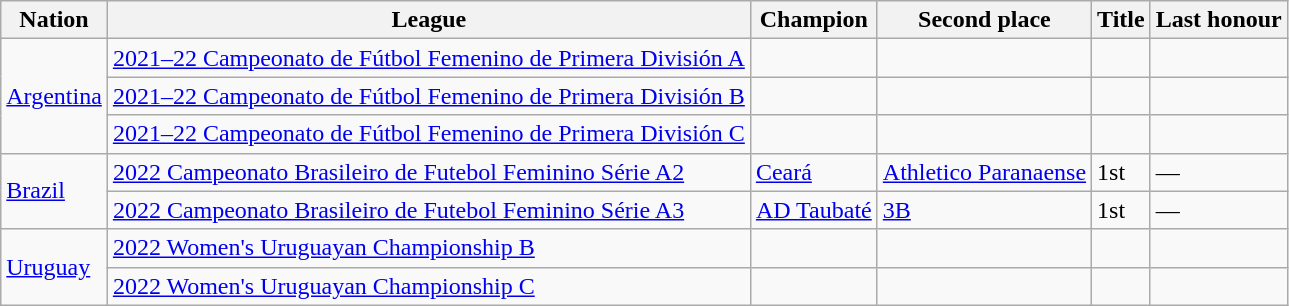<table class="wikitable sortable">
<tr>
<th>Nation</th>
<th>League</th>
<th>Champion</th>
<th>Second place</th>
<th data-sort-type="number">Title</th>
<th>Last honour</th>
</tr>
<tr>
<td rowspan=3> <a href='#'>Argentina</a></td>
<td><a href='#'>2021–22 Campeonato de Fútbol Femenino de Primera División A</a></td>
<td></td>
<td></td>
<td></td>
<td></td>
</tr>
<tr>
<td><a href='#'>2021–22 Campeonato de Fútbol Femenino de Primera División B</a></td>
<td></td>
<td></td>
<td></td>
<td></td>
</tr>
<tr>
<td><a href='#'>2021–22 Campeonato de Fútbol Femenino de Primera División C</a></td>
<td></td>
<td></td>
<td></td>
<td></td>
</tr>
<tr>
<td rowspan="2"> <a href='#'>Brazil</a></td>
<td><a href='#'>2022 Campeonato Brasileiro de Futebol Feminino Série A2</a></td>
<td><a href='#'>Ceará</a></td>
<td><a href='#'>Athletico Paranaense</a></td>
<td>1st</td>
<td>—</td>
</tr>
<tr>
<td><a href='#'>2022 Campeonato Brasileiro de Futebol Feminino Série A3</a></td>
<td><a href='#'>AD Taubaté</a></td>
<td><a href='#'>3B</a></td>
<td>1st</td>
<td>—</td>
</tr>
<tr>
<td rowspan=2> <a href='#'>Uruguay</a></td>
<td><a href='#'>2022 Women's Uruguayan Championship B</a></td>
<td></td>
<td></td>
<td></td>
<td></td>
</tr>
<tr>
<td><a href='#'>2022 Women's Uruguayan Championship C</a></td>
<td></td>
<td></td>
<td></td>
<td></td>
</tr>
</table>
